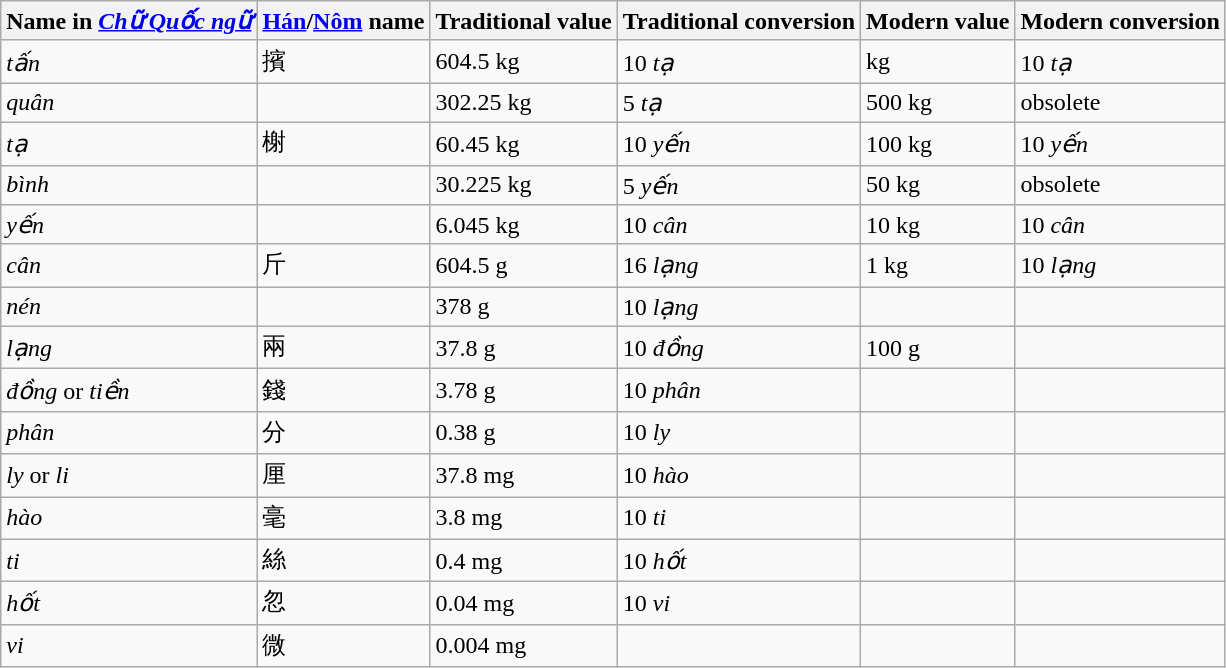<table class="wikitable">
<tr>
<th>Name in <em><a href='#'>Chữ Quốc ngữ</a></em></th>
<th><a href='#'>Hán</a>/<a href='#'>Nôm</a> name</th>
<th>Traditional value</th>
<th>Traditional conversion</th>
<th>Modern value</th>
<th>Modern conversion</th>
</tr>
<tr>
<td><em>tấn</em></td>
<td>擯</td>
<td>604.5 kg</td>
<td>10 <em>tạ</em></td>
<td> kg</td>
<td>10 <em>tạ</em></td>
</tr>
<tr>
<td><em>quân</em></td>
<td></td>
<td>302.25 kg</td>
<td>5 <em>tạ</em></td>
<td>500 kg</td>
<td>obsolete</td>
</tr>
<tr>
<td><em>tạ</em></td>
<td>榭</td>
<td>60.45 kg</td>
<td>10 <em>yến</em></td>
<td>100 kg</td>
<td>10 <em>yến</em></td>
</tr>
<tr>
<td><em>bình</em></td>
<td></td>
<td>30.225 kg</td>
<td>5 <em>yến</em></td>
<td>50 kg</td>
<td>obsolete</td>
</tr>
<tr>
<td><em>yến</em></td>
<td></td>
<td>6.045 kg</td>
<td>10 <em>cân</em></td>
<td>10 kg</td>
<td>10 <em>cân</em></td>
</tr>
<tr>
<td><em>cân</em></td>
<td>斤</td>
<td>604.5 g</td>
<td>16 <em>lạng</em></td>
<td>1 kg</td>
<td>10 <em>lạng</em></td>
</tr>
<tr>
<td><em>nén</em></td>
<td></td>
<td>378 g</td>
<td>10 <em>lạng</em></td>
<td></td>
<td></td>
</tr>
<tr>
<td><em>lạng</em></td>
<td>兩</td>
<td>37.8 g</td>
<td>10 <em>đồng</em></td>
<td>100 g</td>
<td></td>
</tr>
<tr>
<td><em>đồng</em> or <em>tiền</em></td>
<td>錢</td>
<td>3.78 g</td>
<td>10 <em>phân</em></td>
<td></td>
<td></td>
</tr>
<tr>
<td><em>phân</em></td>
<td>分</td>
<td>0.38 g</td>
<td>10 <em>ly</em></td>
<td></td>
<td></td>
</tr>
<tr>
<td><em>ly</em> or <em>li</em></td>
<td>厘</td>
<td>37.8 mg</td>
<td>10 <em>hào</em></td>
<td></td>
<td></td>
</tr>
<tr>
<td><em>hào</em></td>
<td>毫</td>
<td>3.8 mg</td>
<td>10 <em>ti</em></td>
<td></td>
<td></td>
</tr>
<tr>
<td><em>ti</em></td>
<td>絲</td>
<td>0.4 mg</td>
<td>10 <em>hốt</em></td>
<td></td>
<td></td>
</tr>
<tr>
<td><em>hốt</em></td>
<td>忽</td>
<td>0.04 mg</td>
<td>10 <em>vi</em></td>
<td></td>
<td></td>
</tr>
<tr>
<td><em>vi</em></td>
<td>微</td>
<td>0.004 mg</td>
<td></td>
<td></td>
<td></td>
</tr>
</table>
